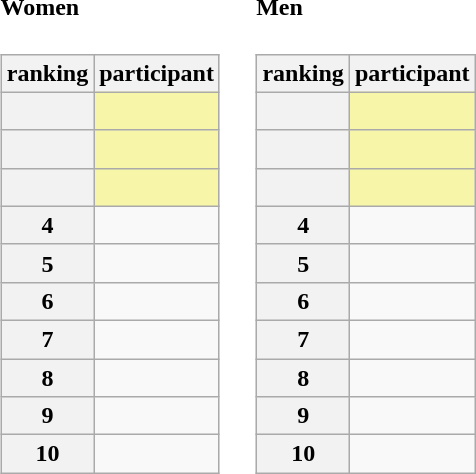<table>
<tr>
<td><br><h4>Women</h4><table class="wikitable">
<tr>
<th>ranking</th>
<th>participant</th>
</tr>
<tr>
<th bgcolor="gold"></th>
<td bgcolor="#F7F6A8"> </td>
</tr>
<tr>
<th bgcolor="silver"></th>
<td bgcolor="#F7F6A8"> </td>
</tr>
<tr>
<th bgcolor="#cc9966"></th>
<td bgcolor="#F7F6A8"> </td>
</tr>
<tr>
<th>4</th>
<td> </td>
</tr>
<tr>
<th>5</th>
<td> </td>
</tr>
<tr>
<th>6</th>
<td> </td>
</tr>
<tr>
<th>7</th>
<td> </td>
</tr>
<tr>
<th>8</th>
<td> </td>
</tr>
<tr>
<th>9</th>
<td> </td>
</tr>
<tr>
<th>10</th>
<td> </td>
</tr>
</table>
</td>
<td></td>
<td><br><h4>Men</h4><table class="wikitable">
<tr>
<th>ranking</th>
<th>participant</th>
</tr>
<tr>
<th bgcolor="gold"></th>
<td bgcolor="#F7F6A8"> </td>
</tr>
<tr>
<th bgcolor="silver"></th>
<td bgcolor="#F7F6A8"> </td>
</tr>
<tr>
<th bgcolor="#cc9966"></th>
<td bgcolor="#F7F6A8"> </td>
</tr>
<tr>
<th>4</th>
<td> </td>
</tr>
<tr>
<th>5</th>
<td> </td>
</tr>
<tr>
<th>6</th>
<td> </td>
</tr>
<tr>
<th>7</th>
<td> </td>
</tr>
<tr>
<th>8</th>
<td> </td>
</tr>
<tr>
<th>9</th>
<td> </td>
</tr>
<tr>
<th>10</th>
<td> </td>
</tr>
</table>
</td>
</tr>
</table>
